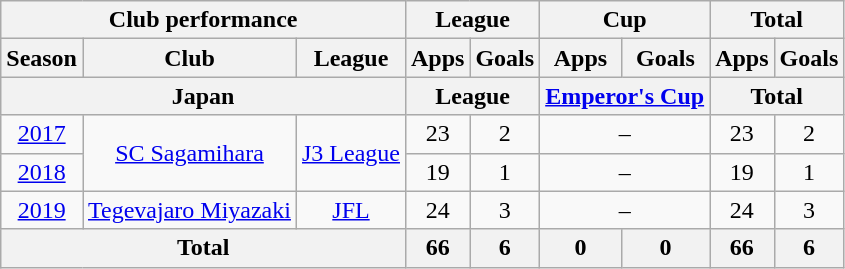<table class="wikitable" style="text-align:center;">
<tr>
<th colspan=3>Club performance</th>
<th colspan=2>League</th>
<th colspan=2>Cup</th>
<th colspan=2>Total</th>
</tr>
<tr>
<th>Season</th>
<th>Club</th>
<th>League</th>
<th>Apps</th>
<th>Goals</th>
<th>Apps</th>
<th>Goals</th>
<th>Apps</th>
<th>Goals</th>
</tr>
<tr>
<th colspan=3>Japan</th>
<th colspan=2>League</th>
<th colspan=2><a href='#'>Emperor's Cup</a></th>
<th colspan=2>Total</th>
</tr>
<tr>
<td><a href='#'>2017</a></td>
<td rowspan="2"><a href='#'>SC Sagamihara</a></td>
<td rowspan="2"><a href='#'>J3 League</a></td>
<td>23</td>
<td>2</td>
<td colspan="2">–</td>
<td>23</td>
<td>2</td>
</tr>
<tr>
<td><a href='#'>2018</a></td>
<td>19</td>
<td>1</td>
<td colspan="2">–</td>
<td>19</td>
<td>1</td>
</tr>
<tr>
<td><a href='#'>2019</a></td>
<td rowspan="1"><a href='#'>Tegevajaro Miyazaki</a></td>
<td rowspan="1"><a href='#'>JFL</a></td>
<td>24</td>
<td>3</td>
<td colspan="2">–</td>
<td>24</td>
<td>3</td>
</tr>
<tr>
<th colspan=3>Total</th>
<th>66</th>
<th>6</th>
<th>0</th>
<th>0</th>
<th>66</th>
<th>6</th>
</tr>
</table>
